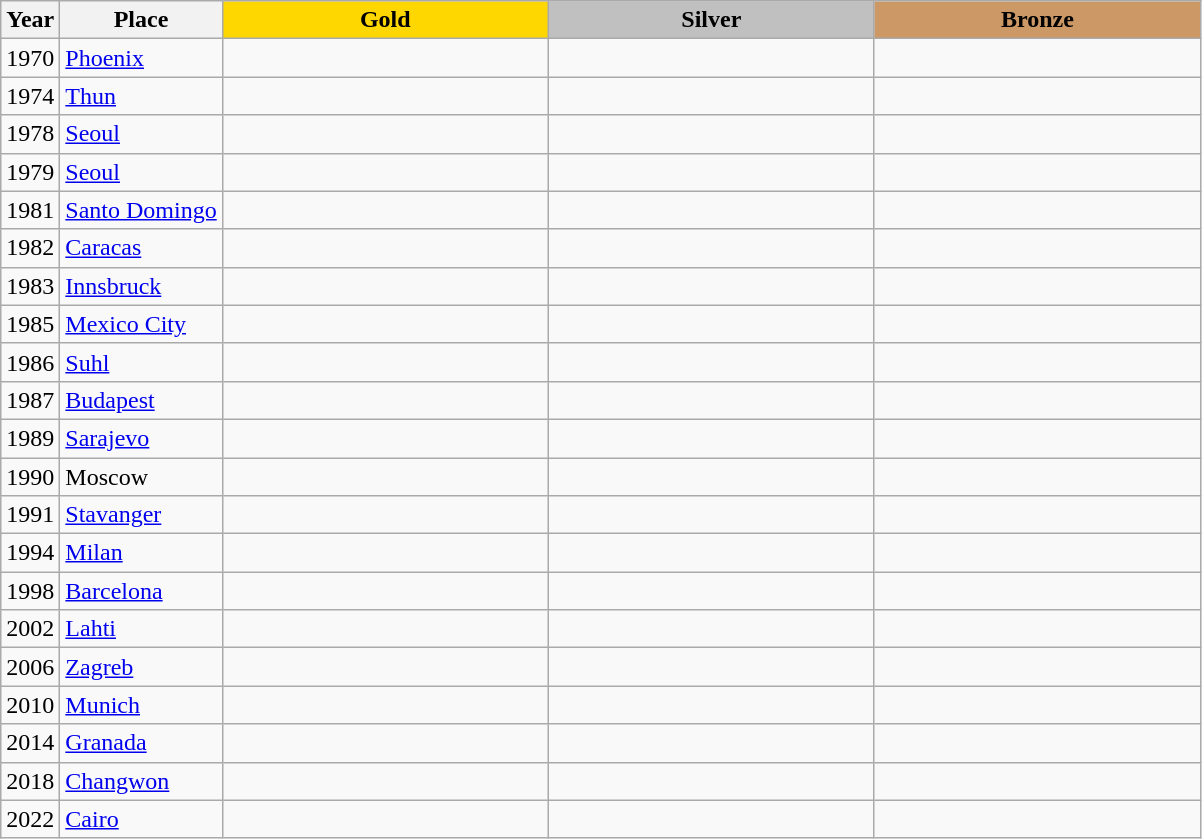<table class="wikitable">
<tr>
<th>Year</th>
<th>Place</th>
<th style="background:gold; width:210px;">Gold</th>
<th style="background:silver; width:210px;">Silver</th>
<th style="background:#c96; width:210px;">Bronze</th>
</tr>
<tr>
<td>1970</td>
<td> <a href='#'>Phoenix</a></td>
<td></td>
<td></td>
<td></td>
</tr>
<tr>
<td>1974</td>
<td> <a href='#'>Thun</a></td>
<td></td>
<td></td>
<td></td>
</tr>
<tr>
<td>1978</td>
<td> <a href='#'>Seoul</a></td>
<td></td>
<td></td>
<td></td>
</tr>
<tr>
<td>1979</td>
<td> <a href='#'>Seoul</a></td>
<td></td>
<td></td>
<td></td>
</tr>
<tr>
<td>1981</td>
<td> <a href='#'>Santo Domingo</a></td>
<td></td>
<td></td>
<td></td>
</tr>
<tr>
<td>1982</td>
<td> <a href='#'>Caracas</a></td>
<td></td>
<td></td>
<td></td>
</tr>
<tr>
<td>1983</td>
<td> <a href='#'>Innsbruck</a></td>
<td></td>
<td></td>
<td></td>
</tr>
<tr>
<td>1985</td>
<td> <a href='#'>Mexico City</a></td>
<td></td>
<td></td>
<td></td>
</tr>
<tr>
<td>1986</td>
<td> <a href='#'>Suhl</a></td>
<td></td>
<td></td>
<td></td>
</tr>
<tr>
<td>1987</td>
<td> <a href='#'>Budapest</a></td>
<td></td>
<td></td>
<td></td>
</tr>
<tr>
<td>1989</td>
<td> <a href='#'>Sarajevo</a></td>
<td></td>
<td></td>
<td></td>
</tr>
<tr>
<td>1990</td>
<td> Moscow</td>
<td></td>
<td></td>
<td></td>
</tr>
<tr>
<td>1991</td>
<td> <a href='#'>Stavanger</a></td>
<td></td>
<td></td>
<td></td>
</tr>
<tr>
<td>1994</td>
<td> <a href='#'>Milan</a></td>
<td></td>
<td></td>
<td></td>
</tr>
<tr>
<td>1998</td>
<td> <a href='#'>Barcelona</a></td>
<td></td>
<td></td>
<td></td>
</tr>
<tr>
<td>2002</td>
<td> <a href='#'>Lahti</a></td>
<td></td>
<td></td>
<td></td>
</tr>
<tr>
<td>2006</td>
<td> <a href='#'>Zagreb</a></td>
<td></td>
<td></td>
<td></td>
</tr>
<tr>
<td>2010</td>
<td> <a href='#'>Munich</a></td>
<td></td>
<td></td>
<td></td>
</tr>
<tr>
<td>2014</td>
<td> <a href='#'>Granada</a></td>
<td></td>
<td></td>
<td></td>
</tr>
<tr>
<td>2018</td>
<td> <a href='#'>Changwon</a></td>
<td></td>
<td></td>
<td></td>
</tr>
<tr>
<td>2022</td>
<td> <a href='#'>Cairo</a></td>
<td></td>
<td></td>
<td></td>
</tr>
</table>
